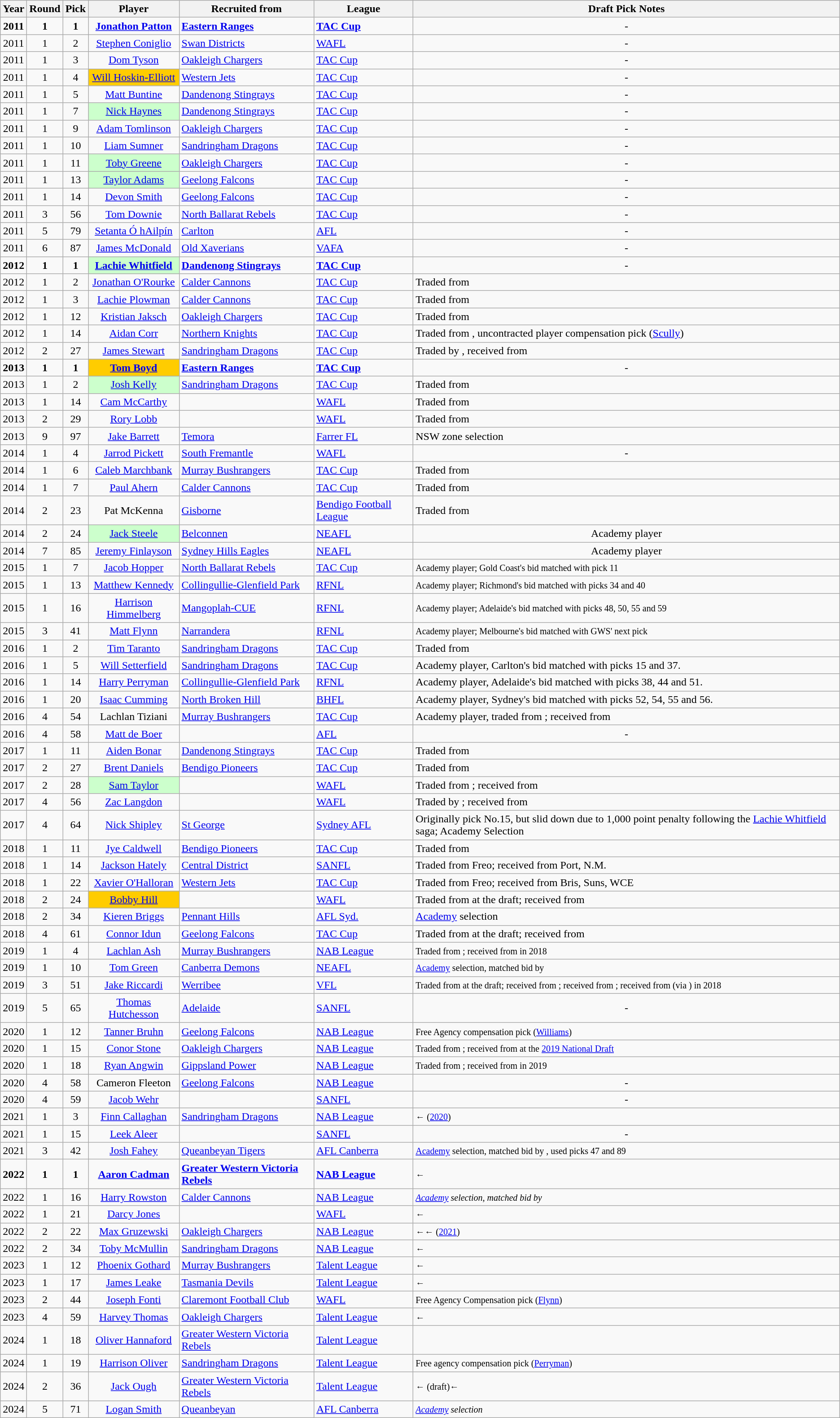<table class="wikitable">
<tr>
<th scope="col">Year</th>
<th scope="col">Round</th>
<th scope="col">Pick</th>
<th scope="col">Player</th>
<th scope="col">Recruited from</th>
<th scope="col">League</th>
<th scope="col">Draft Pick Notes</th>
</tr>
<tr>
<td align=center><strong>2011</strong></td>
<td align=center><strong>1</strong></td>
<td align=center><strong>1</strong></td>
<td align=center><strong><a href='#'>Jonathon Patton</a></strong></td>
<td><strong><a href='#'>Eastern Ranges</a></strong></td>
<td><strong><a href='#'>TAC Cup</a></strong></td>
<td align=center>-</td>
</tr>
<tr>
<td align=center>2011</td>
<td align=center>1</td>
<td align=center>2</td>
<td align=center><a href='#'>Stephen Coniglio</a></td>
<td><a href='#'>Swan Districts</a></td>
<td><a href='#'>WAFL</a></td>
<td align=center>-</td>
</tr>
<tr>
<td align=center>2011</td>
<td align=center>1</td>
<td align=center>3</td>
<td align=center><a href='#'>Dom Tyson</a></td>
<td><a href='#'>Oakleigh Chargers</a></td>
<td><a href='#'>TAC Cup</a></td>
<td align=center>-</td>
</tr>
<tr>
<td align=center>2011</td>
<td align=center>1</td>
<td align=center>4</td>
<td align=center bgcolor="#FFCC00"><a href='#'>Will Hoskin-Elliott</a></td>
<td><a href='#'>Western Jets</a></td>
<td><a href='#'>TAC Cup</a></td>
<td align=center>-</td>
</tr>
<tr>
<td align=center>2011</td>
<td align=center>1</td>
<td align=center>5</td>
<td align=center><a href='#'>Matt Buntine</a></td>
<td><a href='#'>Dandenong Stingrays</a></td>
<td><a href='#'>TAC Cup</a></td>
<td align=center>-</td>
</tr>
<tr>
<td align=center>2011</td>
<td align=center>1</td>
<td align=center>7</td>
<td align=center bgcolor="#CCFFCC"><a href='#'>Nick Haynes</a></td>
<td><a href='#'>Dandenong Stingrays</a></td>
<td><a href='#'>TAC Cup</a></td>
<td align=center>-</td>
</tr>
<tr>
<td align=center>2011</td>
<td align=center>1</td>
<td align=center>9</td>
<td align=center><a href='#'>Adam Tomlinson</a></td>
<td><a href='#'>Oakleigh Chargers</a></td>
<td><a href='#'>TAC Cup</a></td>
<td align=center>-</td>
</tr>
<tr>
<td align=center>2011</td>
<td align=center>1</td>
<td align=center>10</td>
<td align=center><a href='#'>Liam Sumner</a></td>
<td><a href='#'>Sandringham Dragons</a></td>
<td><a href='#'>TAC Cup</a></td>
<td align=center>-</td>
</tr>
<tr>
<td align=center>2011</td>
<td align=center>1</td>
<td align=center>11</td>
<td align=center bgcolor="#CCFFCC"><a href='#'>Toby Greene</a></td>
<td><a href='#'>Oakleigh Chargers</a></td>
<td><a href='#'>TAC Cup</a></td>
<td align=center>-</td>
</tr>
<tr>
<td align=center>2011</td>
<td align=center>1</td>
<td align=center>13</td>
<td align=center bgcolor="#CCFFCC"><a href='#'>Taylor Adams</a></td>
<td><a href='#'>Geelong Falcons</a></td>
<td><a href='#'>TAC Cup</a></td>
<td align=center>-</td>
</tr>
<tr>
<td align=center>2011</td>
<td align=center>1</td>
<td align=center>14</td>
<td align=center><a href='#'>Devon Smith</a></td>
<td><a href='#'>Geelong Falcons</a></td>
<td><a href='#'>TAC Cup</a></td>
<td align=center>-</td>
</tr>
<tr>
<td align=center>2011</td>
<td align=center>3</td>
<td align=center>56</td>
<td align=center><a href='#'>Tom Downie</a></td>
<td><a href='#'>North Ballarat Rebels</a></td>
<td><a href='#'>TAC Cup</a></td>
<td align=center>-</td>
</tr>
<tr>
<td align=center>2011</td>
<td align=center>5</td>
<td align=center>79</td>
<td align=center><a href='#'>Setanta Ó hAilpín</a></td>
<td><a href='#'>Carlton</a></td>
<td><a href='#'>AFL</a></td>
<td align=center>-</td>
</tr>
<tr>
<td align=center>2011</td>
<td align=center>6</td>
<td align=center>87</td>
<td align=center><a href='#'>James McDonald</a></td>
<td><a href='#'>Old Xaverians</a></td>
<td><a href='#'>VAFA</a></td>
<td align=center>-</td>
</tr>
<tr>
<td align=center><strong>2012</strong></td>
<td align=center><strong>1</strong></td>
<td align=center><strong>1</strong></td>
<td align=center bgcolor="#CCFFCC"><strong><a href='#'>Lachie Whitfield</a></strong></td>
<td><strong><a href='#'>Dandenong Stingrays</a></strong></td>
<td><strong><a href='#'>TAC Cup</a></strong></td>
<td align=center>-</td>
</tr>
<tr>
<td align=center>2012</td>
<td align=center>1</td>
<td align=center>2</td>
<td align=center><a href='#'>Jonathan O'Rourke</a></td>
<td><a href='#'>Calder Cannons</a></td>
<td><a href='#'>TAC Cup</a></td>
<td>Traded from </td>
</tr>
<tr>
<td align=center>2012</td>
<td align=center>1</td>
<td align=center>3</td>
<td align=center><a href='#'>Lachie Plowman</a></td>
<td><a href='#'>Calder Cannons</a></td>
<td><a href='#'>TAC Cup</a></td>
<td>Traded from </td>
</tr>
<tr>
<td align=center>2012</td>
<td align=center>1</td>
<td align=center>12</td>
<td align=center><a href='#'>Kristian Jaksch</a></td>
<td><a href='#'>Oakleigh Chargers</a></td>
<td><a href='#'>TAC Cup</a></td>
<td>Traded from </td>
</tr>
<tr>
<td align=center>2012</td>
<td align=center>1</td>
<td align=center>14</td>
<td align=center><a href='#'>Aidan Corr</a></td>
<td><a href='#'>Northern Knights</a></td>
<td><a href='#'>TAC Cup</a></td>
<td>Traded from ,  uncontracted player compensation pick (<a href='#'>Scully</a>)</td>
</tr>
<tr>
<td align=center>2012</td>
<td align=center>2</td>
<td align=center>27</td>
<td align=center><a href='#'>James Stewart</a></td>
<td><a href='#'>Sandringham Dragons</a></td>
<td><a href='#'>TAC Cup</a></td>
<td>Traded by , received from </td>
</tr>
<tr>
<td align=center><strong>2013</strong></td>
<td align=center><strong>1</strong></td>
<td align=center><strong>1</strong></td>
<td align=center bgcolor="#FFCC00"><strong><a href='#'>Tom Boyd</a></strong></td>
<td><strong><a href='#'>Eastern Ranges</a></strong></td>
<td><strong><a href='#'>TAC Cup</a></strong></td>
<td align=center>-</td>
</tr>
<tr>
<td align=center>2013</td>
<td align=center>1</td>
<td align=center>2</td>
<td align=center bgcolor="#CCFFCC"><a href='#'>Josh Kelly</a></td>
<td><a href='#'>Sandringham Dragons</a></td>
<td><a href='#'>TAC Cup</a></td>
<td>Traded from </td>
</tr>
<tr>
<td align=center>2013</td>
<td align=center>1</td>
<td align=center>14</td>
<td align=center><a href='#'>Cam McCarthy</a></td>
<td></td>
<td><a href='#'>WAFL</a></td>
<td>Traded from </td>
</tr>
<tr>
<td align=center>2013</td>
<td align=center>2</td>
<td align=center>29</td>
<td align=center><a href='#'>Rory Lobb</a></td>
<td></td>
<td><a href='#'>WAFL</a></td>
<td>Traded from </td>
</tr>
<tr>
<td align=center>2013</td>
<td align=center>9</td>
<td align=center>97</td>
<td align=center><a href='#'>Jake Barrett</a></td>
<td><a href='#'>Temora</a></td>
<td><a href='#'>Farrer FL</a></td>
<td>NSW zone selection</td>
</tr>
<tr>
<td align=center>2014</td>
<td align=center>1</td>
<td align=center>4</td>
<td align=center><a href='#'>Jarrod Pickett</a></td>
<td><a href='#'>South Fremantle</a></td>
<td><a href='#'>WAFL</a></td>
<td align=center>-</td>
</tr>
<tr>
<td align=center>2014</td>
<td align=center>1</td>
<td align=center>6</td>
<td align=center><a href='#'>Caleb Marchbank</a></td>
<td><a href='#'>Murray Bushrangers</a></td>
<td><a href='#'>TAC Cup</a></td>
<td>Traded from </td>
</tr>
<tr>
<td align=center>2014</td>
<td align=center>1</td>
<td align=center>7</td>
<td align=center><a href='#'>Paul Ahern</a></td>
<td><a href='#'>Calder Cannons</a></td>
<td><a href='#'>TAC Cup</a></td>
<td>Traded from </td>
</tr>
<tr>
<td align=center>2014</td>
<td align=center>2</td>
<td align=center>23</td>
<td align=center>Pat McKenna</td>
<td><a href='#'>Gisborne</a></td>
<td><a href='#'>Bendigo Football League</a></td>
<td>Traded from </td>
</tr>
<tr>
<td align=center>2014</td>
<td align=center>2</td>
<td align=center>24</td>
<td align=center bgcolor="#CCFFCC"><a href='#'>Jack Steele</a></td>
<td><a href='#'>Belconnen</a></td>
<td><a href='#'>NEAFL</a></td>
<td align=center>Academy player</td>
</tr>
<tr>
<td align=center>2014</td>
<td align=center>7</td>
<td align=center>85</td>
<td align=center><a href='#'>Jeremy Finlayson</a></td>
<td><a href='#'>Sydney Hills Eagles</a></td>
<td><a href='#'>NEAFL</a></td>
<td align=center>Academy player</td>
</tr>
<tr>
<td align=center>2015</td>
<td align=center>1</td>
<td align=center>7</td>
<td align=center><a href='#'>Jacob Hopper</a></td>
<td><a href='#'>North Ballarat Rebels</a></td>
<td><a href='#'>TAC Cup</a></td>
<td><small>Academy player; Gold Coast's bid matched with pick 11</small></td>
</tr>
<tr>
<td align=center>2015</td>
<td align=center>1</td>
<td align=center>13</td>
<td align=center><a href='#'>Matthew Kennedy</a></td>
<td><a href='#'>Collingullie-Glenfield Park</a></td>
<td><a href='#'>RFNL</a></td>
<td><small>Academy player; Richmond's bid matched with picks 34 and 40</small></td>
</tr>
<tr>
<td align=center>2015</td>
<td align=center>1</td>
<td align=center>16</td>
<td align=center><a href='#'>Harrison Himmelberg</a></td>
<td><a href='#'>Mangoplah-CUE</a></td>
<td><a href='#'>RFNL</a></td>
<td><small>Academy player; Adelaide's bid matched with picks 48, 50, 55 and 59</small></td>
</tr>
<tr>
<td align=center>2015</td>
<td align=center>3</td>
<td align=center>41</td>
<td align=center><a href='#'>Matt Flynn</a></td>
<td><a href='#'>Narrandera</a></td>
<td><a href='#'>RFNL</a></td>
<td><small>Academy player; Melbourne's bid matched with GWS' next pick</small></td>
</tr>
<tr>
<td align=center>2016</td>
<td align=center>1</td>
<td align=center>2</td>
<td align=center><a href='#'>Tim Taranto</a></td>
<td><a href='#'>Sandringham Dragons</a></td>
<td><a href='#'>TAC Cup</a></td>
<td>Traded from </td>
</tr>
<tr>
<td align=center>2016</td>
<td align=center>1</td>
<td align=center>5</td>
<td align=center><a href='#'>Will Setterfield</a></td>
<td><a href='#'>Sandringham Dragons</a></td>
<td><a href='#'>TAC Cup</a></td>
<td>Academy player, Carlton's bid matched with picks 15 and 37.</td>
</tr>
<tr>
<td align=center>2016</td>
<td align=center>1</td>
<td align=center>14</td>
<td align=center><a href='#'>Harry Perryman</a></td>
<td><a href='#'>Collingullie-Glenfield Park</a></td>
<td><a href='#'>RFNL</a></td>
<td>Academy player, Adelaide's bid matched with picks 38, 44 and 51.</td>
</tr>
<tr>
<td align=center>2016</td>
<td align=center>1</td>
<td align=center>20</td>
<td align=center><a href='#'>Isaac Cumming</a></td>
<td><a href='#'>North Broken Hill</a></td>
<td><a href='#'>BHFL</a></td>
<td>Academy player, Sydney's bid matched with picks 52, 54, 55 and 56.</td>
</tr>
<tr>
<td align=center>2016</td>
<td align=center>4</td>
<td align=center>54</td>
<td align=center>Lachlan Tiziani</td>
<td><a href='#'>Murray Bushrangers</a></td>
<td><a href='#'>TAC Cup</a></td>
<td>Academy player, traded from ; received from </td>
</tr>
<tr>
<td align=center>2016</td>
<td align=center>4</td>
<td align=center>58</td>
<td align=center><a href='#'>Matt de Boer</a></td>
<td></td>
<td><a href='#'>AFL</a></td>
<td align=center>-</td>
</tr>
<tr>
<td align=center>2017</td>
<td align=center>1</td>
<td align=center>11</td>
<td align=center><a href='#'>Aiden Bonar</a></td>
<td><a href='#'>Dandenong Stingrays</a></td>
<td><a href='#'>TAC Cup</a></td>
<td>Traded from </td>
</tr>
<tr>
<td align=center>2017</td>
<td align=center>2</td>
<td align=center>27</td>
<td align=center><a href='#'>Brent Daniels</a></td>
<td><a href='#'>Bendigo Pioneers</a></td>
<td><a href='#'>TAC Cup</a></td>
<td>Traded from </td>
</tr>
<tr>
<td align=center>2017</td>
<td align=center>2</td>
<td align=center>28</td>
<td align=center bgcolor="#CCFFCC"><a href='#'>Sam Taylor</a></td>
<td></td>
<td><a href='#'>WAFL</a></td>
<td>Traded from ; received from </td>
</tr>
<tr>
<td align=center>2017</td>
<td align=center>4</td>
<td align=center>56</td>
<td align=center><a href='#'>Zac Langdon</a></td>
<td></td>
<td><a href='#'>WAFL</a></td>
<td>Traded by ; received from </td>
</tr>
<tr>
<td align=center>2017</td>
<td align=center>4</td>
<td align=center>64</td>
<td align=center><a href='#'>Nick Shipley</a></td>
<td><a href='#'>St George</a></td>
<td><a href='#'>Sydney AFL</a></td>
<td>Originally pick No.15, but slid down due to 1,000 point penalty following the <a href='#'>Lachie Whitfield</a> saga; Academy Selection</td>
</tr>
<tr>
<td align=center>2018</td>
<td align=center>1</td>
<td align=center>11</td>
<td align=center><a href='#'>Jye Caldwell</a></td>
<td><a href='#'>Bendigo Pioneers</a></td>
<td><a href='#'>TAC Cup</a></td>
<td>Traded from </td>
</tr>
<tr>
<td align=center>2018</td>
<td align=center>1</td>
<td align=center>14</td>
<td align=center><a href='#'>Jackson Hately</a></td>
<td><a href='#'>Central District</a></td>
<td><a href='#'>SANFL</a></td>
<td>Traded from Freo; received from Port, N.M.</td>
</tr>
<tr>
<td align=center>2018</td>
<td align=center>1</td>
<td align=center>22</td>
<td align=center><a href='#'>Xavier O'Halloran</a></td>
<td><a href='#'>Western Jets</a></td>
<td><a href='#'>TAC Cup</a></td>
<td>Traded from Freo; received from Bris, Suns, WCE</td>
</tr>
<tr>
<td align=center>2018</td>
<td align=center>2</td>
<td align=center>24</td>
<td align=center bgcolor="#FFCC00"><a href='#'>Bobby Hill</a></td>
<td></td>
<td><a href='#'>WAFL</a></td>
<td>Traded from  at the draft; received from </td>
</tr>
<tr>
<td align=center>2018</td>
<td align=center>2</td>
<td align=center>34</td>
<td align=center><a href='#'>Kieren Briggs</a></td>
<td><a href='#'>Pennant Hills</a></td>
<td><a href='#'>AFL Syd.</a></td>
<td><a href='#'>Academy</a> selection</td>
</tr>
<tr>
<td align=center>2018</td>
<td align=center>4</td>
<td align=center>61</td>
<td align=center><a href='#'>Connor Idun</a></td>
<td><a href='#'>Geelong Falcons</a></td>
<td><a href='#'>TAC Cup</a></td>
<td>Traded from  at the draft; received from </td>
</tr>
<tr>
<td align=center>2019</td>
<td align=center>1</td>
<td align=center>4</td>
<td align=center><a href='#'>Lachlan Ash</a></td>
<td><a href='#'>Murray Bushrangers</a></td>
<td><a href='#'>NAB League</a></td>
<td style="text-align:left;"><small>Traded from ; received from  in 2018</small></td>
</tr>
<tr>
<td align=center>2019</td>
<td align=center>1</td>
<td align=center>10</td>
<td align=center><a href='#'>Tom Green</a></td>
<td><a href='#'>Canberra Demons</a></td>
<td><a href='#'>NEAFL</a></td>
<td align="left"><small><a href='#'>Academy</a> selection, matched bid by </small></td>
</tr>
<tr>
<td align=center>2019</td>
<td align=center>3</td>
<td align=center>51</td>
<td align=center><a href='#'>Jake Riccardi</a></td>
<td><a href='#'>Werribee</a></td>
<td><a href='#'>VFL</a></td>
<td style="text-align:left;"><small>Traded from  at the draft; received from ; received from ; received from  (via ) in 2018</small></td>
</tr>
<tr>
<td align=center>2019</td>
<td align=center>5</td>
<td align=center>65</td>
<td align=center><a href='#'>Thomas Hutchesson</a></td>
<td><a href='#'>Adelaide</a></td>
<td><a href='#'>SANFL</a></td>
<td align=center>-</td>
</tr>
<tr>
<td align=center>2020</td>
<td align=center>1</td>
<td align=center>12</td>
<td align=center><a href='#'>Tanner Bruhn</a></td>
<td><a href='#'>Geelong Falcons</a></td>
<td><a href='#'>NAB League</a></td>
<td align="left"><small>Free Agency compensation pick (<a href='#'>Williams</a>)</small></td>
</tr>
<tr>
<td align=center>2020</td>
<td align=center>1</td>
<td align=center>15</td>
<td align=center><a href='#'>Conor Stone</a></td>
<td><a href='#'>Oakleigh Chargers</a></td>
<td><a href='#'>NAB League</a></td>
<td align="left"><small>Traded from ; received from  at the <a href='#'>2019 National Draft</a></small></td>
</tr>
<tr>
<td align=center>2020</td>
<td align=center>1</td>
<td align=center>18</td>
<td align=center><a href='#'>Ryan Angwin</a></td>
<td><a href='#'>Gippsland Power</a></td>
<td><a href='#'>NAB League</a></td>
<td align="left"><small>Traded from ; received from  in 2019</small></td>
</tr>
<tr>
<td align=center>2020</td>
<td align=center>4</td>
<td align=center>58</td>
<td align=center>Cameron Fleeton</td>
<td><a href='#'>Geelong Falcons</a></td>
<td><a href='#'>NAB League</a></td>
<td align=center>-</td>
</tr>
<tr>
<td align=center>2020</td>
<td align=center>4</td>
<td align=center>59</td>
<td align=center><a href='#'>Jacob Wehr</a></td>
<td></td>
<td><a href='#'>SANFL</a></td>
<td align=center>-</td>
</tr>
<tr>
<td align=center>2021</td>
<td align=center>1</td>
<td align=center>3</td>
<td align=center><a href='#'>Finn Callaghan</a></td>
<td><a href='#'>Sandringham Dragons</a></td>
<td><a href='#'>NAB League</a></td>
<td align="left"><small>← (<a href='#'>2020</a>)</small></td>
</tr>
<tr>
<td align=center>2021</td>
<td align=center>1</td>
<td align=center>15</td>
<td align=center><a href='#'>Leek Aleer</a></td>
<td></td>
<td><a href='#'>SANFL</a></td>
<td align=center>-</td>
</tr>
<tr>
<td align=center>2021</td>
<td align=center>3</td>
<td align=center>42</td>
<td align=center><a href='#'>Josh Fahey</a></td>
<td><a href='#'>Queanbeyan Tigers</a></td>
<td><a href='#'>AFL Canberra</a></td>
<td align="left"><small><a href='#'>Academy</a> selection, matched bid by , used picks 47 and 89</small> </td>
</tr>
<tr>
<td align=center><strong>2022</strong></td>
<td align=center><strong>1</strong></td>
<td align=center><strong>1</strong></td>
<td align=center><strong><a href='#'>Aaron Cadman</a></strong></td>
<td><strong><a href='#'>Greater Western Victoria Rebels</a></strong></td>
<td><strong><a href='#'>NAB League</a></strong></td>
<td align="left"><small>←</small></td>
</tr>
<tr>
<td align=center>2022</td>
<td align=center>1</td>
<td align=center>16</td>
<td align=center><a href='#'>Harry Rowston</a></td>
<td><a href='#'>Calder Cannons</a></td>
<td><a href='#'>NAB League</a></td>
<td align="left"><small><em><a href='#'>Academy</a> selection, matched bid by </em></small></td>
</tr>
<tr>
<td align=center>2022</td>
<td align=center>1</td>
<td align=center>21</td>
<td align=center><a href='#'>Darcy Jones</a></td>
<td></td>
<td><a href='#'>WAFL</a></td>
<td align="left"><small>←</small></td>
</tr>
<tr>
<td align=center>2022</td>
<td align=center>2</td>
<td align=center>22</td>
<td align=center><a href='#'>Max Gruzewski</a></td>
<td><a href='#'>Oakleigh Chargers</a></td>
<td><a href='#'>NAB League</a></td>
<td align="left"><small>←← (<a href='#'>2021</a>)</small></td>
</tr>
<tr>
<td align=center>2022</td>
<td align=center>2</td>
<td align=center>34</td>
<td align=center><a href='#'>Toby McMullin</a></td>
<td><a href='#'>Sandringham Dragons</a></td>
<td><a href='#'>NAB League</a></td>
<td align="left"><small>←</small></td>
</tr>
<tr>
<td align=center>2023</td>
<td align=center>1</td>
<td align=center>12</td>
<td align=center><a href='#'>Phoenix Gothard</a></td>
<td><a href='#'>Murray Bushrangers</a></td>
<td><a href='#'>Talent League</a></td>
<td align="left"><small>←</small></td>
</tr>
<tr>
<td align=center>2023</td>
<td align=center>1</td>
<td align=center>17</td>
<td align=center><a href='#'>James Leake</a></td>
<td><a href='#'>Tasmania Devils</a></td>
<td><a href='#'>Talent League</a></td>
<td align="left"><small>←</small></td>
</tr>
<tr>
<td align=center>2023</td>
<td align=center>2</td>
<td align=center>44</td>
<td align=center><a href='#'>Joseph Fonti</a></td>
<td><a href='#'>Claremont Football Club</a></td>
<td><a href='#'>WAFL</a></td>
<td align="left"><small>Free Agency Compensation pick (<a href='#'>Flynn</a>)</small></td>
</tr>
<tr>
<td align=center>2023</td>
<td align=center>4</td>
<td align=center>59</td>
<td align=center><a href='#'>Harvey Thomas</a></td>
<td><a href='#'>Oakleigh Chargers</a></td>
<td><a href='#'>Talent League</a></td>
<td align="left"><small>←</small></td>
</tr>
<tr>
<td align=center>2024</td>
<td align=center>1</td>
<td align=center>18</td>
<td align=center><a href='#'>Oliver Hannaford</a></td>
<td><a href='#'>Greater Western Victoria Rebels</a></td>
<td><a href='#'>Talent League</a></td>
<td align="left"></td>
</tr>
<tr>
<td align=center>2024</td>
<td align=center>1</td>
<td align=center>19</td>
<td align=center><a href='#'>Harrison Oliver</a></td>
<td><a href='#'>Sandringham Dragons</a></td>
<td><a href='#'>Talent League</a></td>
<td align="left"><small>Free agency compensation pick (<a href='#'>Perryman</a>)</small></td>
</tr>
<tr>
<td align=center>2024</td>
<td align=center>2</td>
<td align=center>36</td>
<td align=center><a href='#'>Jack Ough</a></td>
<td><a href='#'>Greater Western Victoria Rebels</a></td>
<td><a href='#'>Talent League</a></td>
<td align="left"><small>← (draft)←</small></td>
</tr>
<tr>
<td align=center>2024</td>
<td align=center>5</td>
<td align=center>71</td>
<td align=center><a href='#'>Logan Smith</a></td>
<td><a href='#'>Queanbeyan</a></td>
<td><a href='#'>AFL Canberra</a></td>
<td align="left"><small><em><a href='#'>Academy</a> selection</em></small></td>
</tr>
</table>
